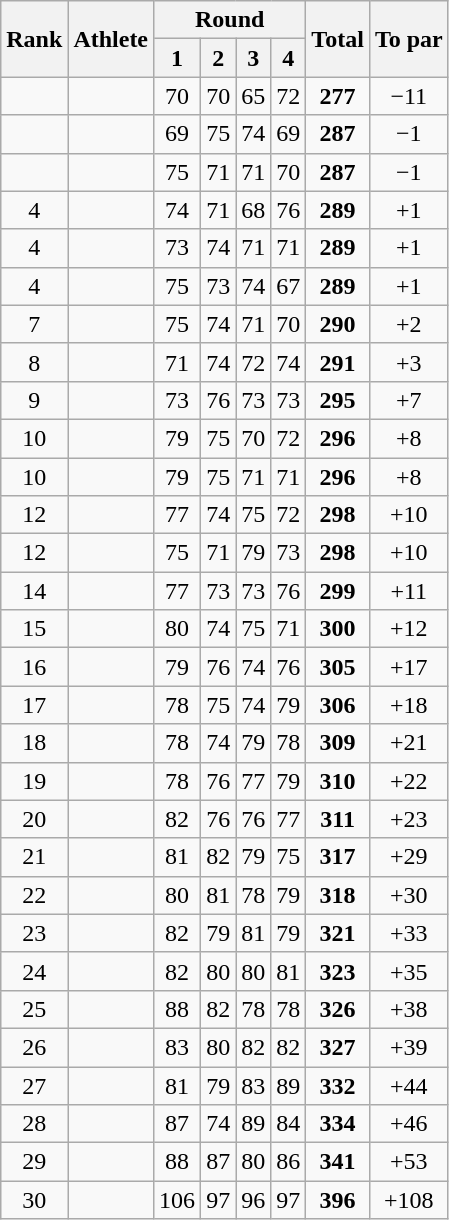<table class=wikitable style="text-align:center">
<tr>
<th rowspan="2">Rank</th>
<th rowspan="2">Athlete</th>
<th colspan="4">Round</th>
<th rowspan="2">Total</th>
<th rowspan="2">To par</th>
</tr>
<tr>
<th>1</th>
<th>2</th>
<th>3</th>
<th>4</th>
</tr>
<tr>
<td></td>
<td align=left></td>
<td>70</td>
<td>70</td>
<td>65</td>
<td>72</td>
<td><strong>277</strong></td>
<td>−11</td>
</tr>
<tr>
<td></td>
<td align=left></td>
<td>69</td>
<td>75</td>
<td>74</td>
<td>69</td>
<td><strong>287</strong></td>
<td>−1</td>
</tr>
<tr>
<td></td>
<td align=left></td>
<td>75</td>
<td>71</td>
<td>71</td>
<td>70</td>
<td><strong>287</strong></td>
<td>−1</td>
</tr>
<tr>
<td>4</td>
<td align=left></td>
<td>74</td>
<td>71</td>
<td>68</td>
<td>76</td>
<td><strong>289</strong></td>
<td>+1</td>
</tr>
<tr>
<td>4</td>
<td align=left></td>
<td>73</td>
<td>74</td>
<td>71</td>
<td>71</td>
<td><strong>289</strong></td>
<td>+1</td>
</tr>
<tr>
<td>4</td>
<td align=left></td>
<td>75</td>
<td>73</td>
<td>74</td>
<td>67</td>
<td><strong>289</strong></td>
<td>+1</td>
</tr>
<tr>
<td>7</td>
<td align=left></td>
<td>75</td>
<td>74</td>
<td>71</td>
<td>70</td>
<td><strong>290</strong></td>
<td>+2</td>
</tr>
<tr>
<td>8</td>
<td align=left></td>
<td>71</td>
<td>74</td>
<td>72</td>
<td>74</td>
<td><strong>291</strong></td>
<td>+3</td>
</tr>
<tr>
<td>9</td>
<td align=left></td>
<td>73</td>
<td>76</td>
<td>73</td>
<td>73</td>
<td><strong>295</strong></td>
<td>+7</td>
</tr>
<tr>
<td>10</td>
<td align=left></td>
<td>79</td>
<td>75</td>
<td>70</td>
<td>72</td>
<td><strong>296</strong></td>
<td>+8</td>
</tr>
<tr>
<td>10</td>
<td align=left></td>
<td>79</td>
<td>75</td>
<td>71</td>
<td>71</td>
<td><strong>296</strong></td>
<td>+8</td>
</tr>
<tr>
<td>12</td>
<td align=left></td>
<td>77</td>
<td>74</td>
<td>75</td>
<td>72</td>
<td><strong>298</strong></td>
<td>+10</td>
</tr>
<tr>
<td>12</td>
<td align=left></td>
<td>75</td>
<td>71</td>
<td>79</td>
<td>73</td>
<td><strong>298</strong></td>
<td>+10</td>
</tr>
<tr>
<td>14</td>
<td align=left></td>
<td>77</td>
<td>73</td>
<td>73</td>
<td>76</td>
<td><strong>299</strong></td>
<td>+11</td>
</tr>
<tr>
<td>15</td>
<td align=left></td>
<td>80</td>
<td>74</td>
<td>75</td>
<td>71</td>
<td><strong>300</strong></td>
<td>+12</td>
</tr>
<tr>
<td>16</td>
<td align=left></td>
<td>79</td>
<td>76</td>
<td>74</td>
<td>76</td>
<td><strong>305</strong></td>
<td>+17</td>
</tr>
<tr>
<td>17</td>
<td align=left></td>
<td>78</td>
<td>75</td>
<td>74</td>
<td>79</td>
<td><strong>306</strong></td>
<td>+18</td>
</tr>
<tr>
<td>18</td>
<td align=left></td>
<td>78</td>
<td>74</td>
<td>79</td>
<td>78</td>
<td><strong>309</strong></td>
<td>+21</td>
</tr>
<tr>
<td>19</td>
<td align=left></td>
<td>78</td>
<td>76</td>
<td>77</td>
<td>79</td>
<td><strong>310</strong></td>
<td>+22</td>
</tr>
<tr>
<td>20</td>
<td align=left></td>
<td>82</td>
<td>76</td>
<td>76</td>
<td>77</td>
<td><strong>311</strong></td>
<td>+23</td>
</tr>
<tr>
<td>21</td>
<td align=left></td>
<td>81</td>
<td>82</td>
<td>79</td>
<td>75</td>
<td><strong>317</strong></td>
<td>+29</td>
</tr>
<tr>
<td>22</td>
<td align=left></td>
<td>80</td>
<td>81</td>
<td>78</td>
<td>79</td>
<td><strong>318</strong></td>
<td>+30</td>
</tr>
<tr>
<td>23</td>
<td align=left></td>
<td>82</td>
<td>79</td>
<td>81</td>
<td>79</td>
<td><strong>321</strong></td>
<td>+33</td>
</tr>
<tr>
<td>24</td>
<td align=left></td>
<td>82</td>
<td>80</td>
<td>80</td>
<td>81</td>
<td><strong>323</strong></td>
<td>+35</td>
</tr>
<tr>
<td>25</td>
<td align=left></td>
<td>88</td>
<td>82</td>
<td>78</td>
<td>78</td>
<td><strong>326</strong></td>
<td>+38</td>
</tr>
<tr>
<td>26</td>
<td align=left></td>
<td>83</td>
<td>80</td>
<td>82</td>
<td>82</td>
<td><strong>327</strong></td>
<td>+39</td>
</tr>
<tr>
<td>27</td>
<td align=left></td>
<td>81</td>
<td>79</td>
<td>83</td>
<td>89</td>
<td><strong>332</strong></td>
<td>+44</td>
</tr>
<tr>
<td>28</td>
<td align=left></td>
<td>87</td>
<td>74</td>
<td>89</td>
<td>84</td>
<td><strong>334</strong></td>
<td>+46</td>
</tr>
<tr>
<td>29</td>
<td align=left></td>
<td>88</td>
<td>87</td>
<td>80</td>
<td>86</td>
<td><strong>341</strong></td>
<td>+53</td>
</tr>
<tr>
<td>30</td>
<td align=left></td>
<td>106</td>
<td>97</td>
<td>96</td>
<td>97</td>
<td><strong>396</strong></td>
<td>+108</td>
</tr>
</table>
